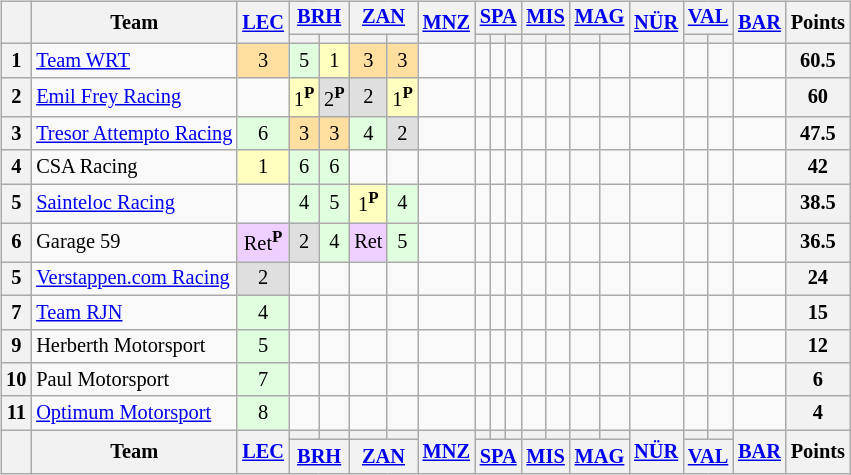<table>
<tr>
<td><br><table class="wikitable" style="font-size:85%; text-align:center;">
<tr>
<th rowspan="2"></th>
<th rowspan="2">Team</th>
<th rowspan="2"><a href='#'>LEC</a><br></th>
<th colspan="2"><a href='#'>BRH</a><br></th>
<th colspan="2"><a href='#'>ZAN</a><br></th>
<th rowspan="2"><a href='#'>MNZ</a><br></th>
<th colspan="3"><a href='#'>SPA</a><br></th>
<th colspan="2"><a href='#'>MIS</a><br></th>
<th colspan="2"><a href='#'>MAG</a><br></th>
<th rowspan="2"><a href='#'>NÜR</a><br></th>
<th colspan="2"><a href='#'>VAL</a><br></th>
<th rowspan="2"><a href='#'>BAR</a><br></th>
<th rowspan="2">Points</th>
</tr>
<tr>
<th></th>
<th></th>
<th></th>
<th></th>
<th></th>
<th></th>
<th></th>
<th></th>
<th></th>
<th></th>
<th></th>
<th></th>
<th></th>
</tr>
<tr>
<th>1</th>
<td align="left"> <a href='#'>Team WRT</a></td>
<td style="background:#FFDF9F;">3</td>
<td style="background:#DFFFDF;">5</td>
<td style="background:#FFFFBF;">1</td>
<td style="background:#FFDF9F;">3</td>
<td style="background:#FFDF9F;">3</td>
<td style="background:#;"></td>
<td style="background:#;"></td>
<td style="background:#;"></td>
<td style="background:#;"></td>
<td style="background:#;"></td>
<td style="background:#;"></td>
<td style="background:#;"></td>
<td style="background:#;"></td>
<td style="background:#;"></td>
<td style="background:#;"></td>
<td style="background:#;"></td>
<td style="background:#;"></td>
<th>60.5</th>
</tr>
<tr>
<th>2</th>
<td align="left"> <a href='#'>Emil Frey Racing</a></td>
<td style="background:#;"></td>
<td style="background:#FFFFBF;">1<sup><strong>P</strong></sup></td>
<td style="background:#DFDFDF;">2<sup><strong>P</strong></sup></td>
<td style="background:#DFDFDF;">2</td>
<td style="background:#FFFFBF;">1<sup><strong>P</strong></sup></td>
<td style="background:#;"></td>
<td style="background:#;"></td>
<td style="background:#;"></td>
<td style="background:#;"></td>
<td style="background:#;"></td>
<td style="background:#;"></td>
<td style="background:#;"></td>
<td style="background:#;"></td>
<td style="background:#;"></td>
<td style="background:#;"></td>
<td style="background:#;"></td>
<td style="background:#;"></td>
<th>60</th>
</tr>
<tr>
<th>3</th>
<td align="left"> <a href='#'>Tresor Attempto Racing</a></td>
<td style="background:#DFFFDF;">6</td>
<td style="background:#FFDF9F;">3</td>
<td style="background:#FFDF9F;">3</td>
<td style="background:#DFFFDF;">4</td>
<td style="background:#DFDFDF;">2</td>
<td style="background:#;"></td>
<td style="background:#;"></td>
<td style="background:#;"></td>
<td style="background:#;"></td>
<td style="background:#;"></td>
<td style="background:#;"></td>
<td style="background:#;"></td>
<td style="background:#;"></td>
<td style="background:#;"></td>
<td style="background:#;"></td>
<td style="background:#;"></td>
<td style="background:#;"></td>
<th>47.5</th>
</tr>
<tr>
<th>4</th>
<td align="left"> CSA Racing</td>
<td style="background:#FFFFBF;">1</td>
<td style="background:#DFFFDF;">6</td>
<td style="background:#DFFFDF;">6</td>
<td style="background:#;"></td>
<td style="background:#;"></td>
<td style="background:#;"></td>
<td style="background:#;"></td>
<td style="background:#;"></td>
<td style="background:#;"></td>
<td style="background:#;"></td>
<td style="background:#;"></td>
<td style="background:#;"></td>
<td style="background:#;"></td>
<td style="background:#;"></td>
<td style="background:#;"></td>
<td style="background:#;"></td>
<td style="background:#;"></td>
<th>42</th>
</tr>
<tr>
<th>5</th>
<td align="left"> <a href='#'>Sainteloc Racing</a></td>
<td style="background:#;"></td>
<td style="background:#DFFFDF;">4</td>
<td style="background:#DFFFDF;">5</td>
<td style="background:#FFFFBF;">1<sup><strong>P</strong></sup></td>
<td style="background:#DFFFDF;">4</td>
<td style="background:#;"></td>
<td style="background:#;"></td>
<td style="background:#;"></td>
<td style="background:#;"></td>
<td style="background:#;"></td>
<td style="background:#;"></td>
<td style="background:#;"></td>
<td style="background:#;"></td>
<td style="background:#;"></td>
<td style="background:#;"></td>
<td style="background:#;"></td>
<td style="background:#;"></td>
<th>38.5</th>
</tr>
<tr>
<th>6</th>
<td align="left"> Garage 59</td>
<td style="background:#EFCFFF;">Ret<sup><strong>P</strong></sup></td>
<td style="background:#DFDFDF;">2</td>
<td style="background:#DFFFDF;">4</td>
<td style="background:#EFCFFF;">Ret</td>
<td style="background:#DFFFDF;">5</td>
<td style="background:#;"></td>
<td style="background:#;"></td>
<td style="background:#;"></td>
<td style="background:#;"></td>
<td style="background:#;"></td>
<td style="background:#;"></td>
<td style="background:#;"></td>
<td style="background:#;"></td>
<td style="background:#;"></td>
<td style="background:#;"></td>
<td style="background:#;"></td>
<td style="background:#;"></td>
<th>36.5</th>
</tr>
<tr>
<th>5</th>
<td align="left"> <a href='#'>Verstappen.com Racing</a></td>
<td style="background:#DFDFDF;">2</td>
<td style="background:#;"></td>
<td style="background:#;"></td>
<td style="background:#;"></td>
<td style="background:#;"></td>
<td style="background:#;"></td>
<td style="background:#;"></td>
<td style="background:#;"></td>
<td style="background:#;"></td>
<td style="background:#;"></td>
<td style="background:#;"></td>
<td style="background:#;"></td>
<td style="background:#;"></td>
<td style="background:#;"></td>
<td style="background:#;"></td>
<td style="background:#;"></td>
<td style="background:#;"></td>
<th>24</th>
</tr>
<tr>
<th>7</th>
<td align="left"> <a href='#'>Team RJN</a></td>
<td style="background:#DFFFDF;">4</td>
<td style="background:#;"></td>
<td style="background:#;"></td>
<td style="background:#;"></td>
<td style="background:#;"></td>
<td style="background:#;"></td>
<td style="background:#;"></td>
<td style="background:#;"></td>
<td style="background:#;"></td>
<td style="background:#;"></td>
<td style="background:#;"></td>
<td style="background:#;"></td>
<td style="background:#;"></td>
<td style="background:#;"></td>
<td style="background:#;"></td>
<td style="background:#;"></td>
<td style="background:#;"></td>
<th>15</th>
</tr>
<tr>
<th>9</th>
<td align="left"> Herberth Motorsport</td>
<td style="background:#DFFFDF;">5</td>
<td style="background:#;"></td>
<td style="background:#;"></td>
<td style="background:#;"></td>
<td style="background:#;"></td>
<td style="background:#;"></td>
<td style="background:#;"></td>
<td style="background:#;"></td>
<td style="background:#;"></td>
<td style="background:#;"></td>
<td style="background:#;"></td>
<td style="background:#;"></td>
<td style="background:#;"></td>
<td style="background:#;"></td>
<td style="background:#;"></td>
<td style="background:#;"></td>
<td style="background:#;"></td>
<th>12</th>
</tr>
<tr>
<th>10</th>
<td align="left"> Paul Motorsport</td>
<td style="background:#DFFFDF;">7</td>
<td style="background:#;"></td>
<td style="background:#;"></td>
<td style="background:#;"></td>
<td style="background:#;"></td>
<td style="background:#;"></td>
<td style="background:#;"></td>
<td style="background:#;"></td>
<td style="background:#;"></td>
<td style="background:#;"></td>
<td style="background:#;"></td>
<td style="background:#;"></td>
<td style="background:#;"></td>
<td style="background:#;"></td>
<td style="background:#;"></td>
<td style="background:#;"></td>
<td style="background:#;"></td>
<th>6</th>
</tr>
<tr>
<th>11</th>
<td align="left"> <a href='#'>Optimum Motorsport</a></td>
<td style="background:#DFFFDF;">8</td>
<td style="background:#;"></td>
<td style="background:#;"></td>
<td style="background:#;"></td>
<td style="background:#;"></td>
<td style="background:#;"></td>
<td style="background:#;"></td>
<td style="background:#;"></td>
<td style="background:#;"></td>
<td style="background:#;"></td>
<td style="background:#;"></td>
<td style="background:#;"></td>
<td style="background:#;"></td>
<td style="background:#;"></td>
<td style="background:#;"></td>
<td style="background:#;"></td>
<td style="background:#;"></td>
<th>4</th>
</tr>
<tr>
<th rowspan="2"></th>
<th rowspan="2">Team</th>
<th rowspan="2"><a href='#'>LEC</a><br></th>
<th></th>
<th></th>
<th></th>
<th></th>
<th rowspan="2"><a href='#'>MNZ</a><br></th>
<th></th>
<th></th>
<th></th>
<th></th>
<th></th>
<th></th>
<th></th>
<th rowspan="2"><a href='#'>NÜR</a><br></th>
<th></th>
<th></th>
<th rowspan="2"><a href='#'>BAR</a><br></th>
<th rowspan="2">Points</th>
</tr>
<tr>
<th colspan="2"><a href='#'>BRH</a><br></th>
<th colspan="2"><a href='#'>ZAN</a><br></th>
<th colspan="3"><a href='#'>SPA</a><br></th>
<th colspan="2"><a href='#'>MIS</a><br></th>
<th colspan="2"><a href='#'>MAG</a><br></th>
<th colspan="2"><a href='#'>VAL</a><br></th>
</tr>
</table>
</td>
</tr>
</table>
